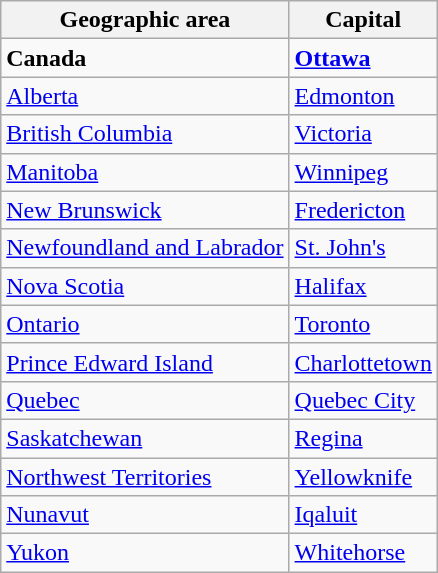<table class="wikitable sortable ">
<tr>
<th>Geographic area</th>
<th>Capital</th>
</tr>
<tr>
<td><strong>Canada</strong></td>
<td><strong><a href='#'>Ottawa</a></strong></td>
</tr>
<tr>
<td><a href='#'>Alberta</a></td>
<td><a href='#'>Edmonton</a></td>
</tr>
<tr>
<td><a href='#'>British Columbia</a></td>
<td><a href='#'>Victoria</a></td>
</tr>
<tr>
<td><a href='#'>Manitoba</a></td>
<td><a href='#'>Winnipeg</a></td>
</tr>
<tr>
<td><a href='#'>New Brunswick</a></td>
<td><a href='#'>Fredericton</a></td>
</tr>
<tr>
<td><a href='#'>Newfoundland and Labrador</a></td>
<td><a href='#'>St. John's</a></td>
</tr>
<tr>
<td><a href='#'>Nova Scotia</a></td>
<td><a href='#'>Halifax</a></td>
</tr>
<tr>
<td><a href='#'>Ontario</a></td>
<td><a href='#'>Toronto</a></td>
</tr>
<tr>
<td><a href='#'>Prince Edward Island</a></td>
<td><a href='#'>Charlottetown</a></td>
</tr>
<tr>
<td><a href='#'>Quebec</a></td>
<td><a href='#'>Quebec City</a></td>
</tr>
<tr>
<td><a href='#'>Saskatchewan</a></td>
<td><a href='#'>Regina</a></td>
</tr>
<tr>
<td><a href='#'>Northwest Territories</a></td>
<td><a href='#'>Yellowknife</a></td>
</tr>
<tr>
<td><a href='#'>Nunavut</a></td>
<td><a href='#'>Iqaluit</a></td>
</tr>
<tr>
<td><a href='#'>Yukon</a></td>
<td><a href='#'>Whitehorse</a></td>
</tr>
</table>
